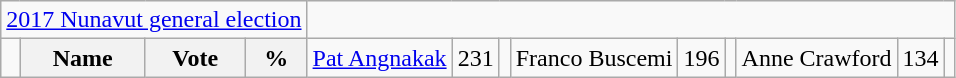<table class="wikitable">
<tr>
<td colspan=4 align=center><a href='#'>2017 Nunavut general election</a></td>
</tr>
<tr>
<td></td>
<th><strong>Name </strong></th>
<th><strong>Vote</strong></th>
<th><strong>%</strong><br></th>
<td><a href='#'>Pat Angnakak</a></td>
<td>231</td>
<td><br></td>
<td>Franco Buscemi</td>
<td>196</td>
<td><br></td>
<td>Anne Crawford</td>
<td>134</td>
<td></td>
</tr>
</table>
